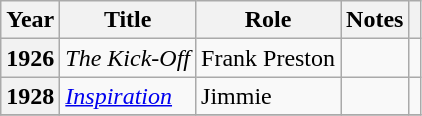<table class="wikitable plainrowheaders sortable" style="margin-right: 0;">
<tr>
<th scope="col">Year</th>
<th scope="col">Title</th>
<th scope="col">Role</th>
<th scope="col" class="unsortable">Notes</th>
<th scope="col" class="unsortable"></th>
</tr>
<tr>
<th scope="row">1926</th>
<td><em>The Kick-Off</em></td>
<td>Frank Preston</td>
<td></td>
<td style="text-align:center;"></td>
</tr>
<tr>
<th scope="row">1928</th>
<td><em><a href='#'>Inspiration</a></em></td>
<td>Jimmie</td>
<td></td>
<td style="text-align:center;"></td>
</tr>
<tr>
</tr>
</table>
